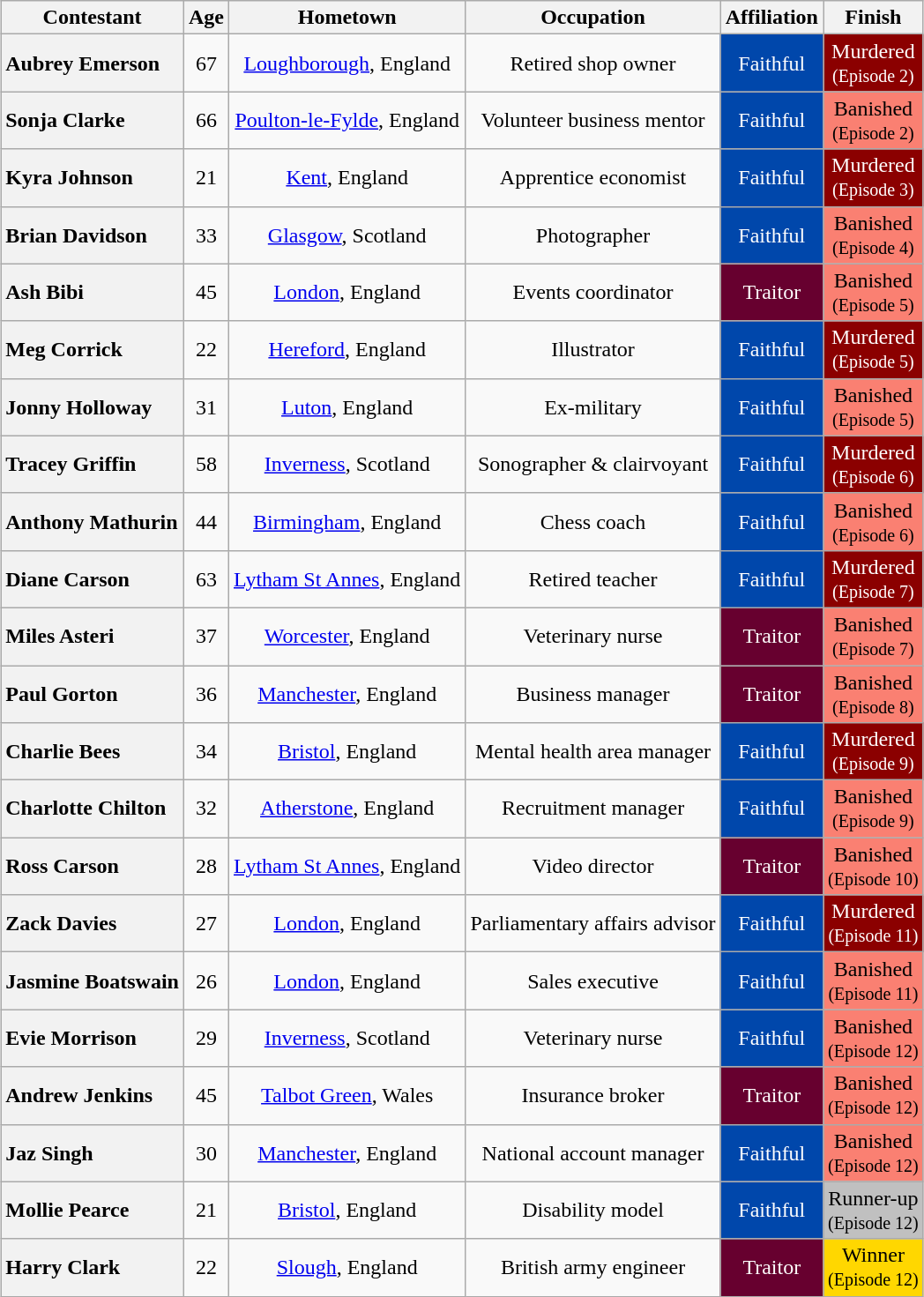<table class="wikitable sortable" style="margin:auto; text-align:center">
<tr>
<th scope="col">Contestant</th>
<th scope="col">Age</th>
<th scope="col">Hometown</th>
<th scope="col">Occupation</th>
<th scope="col">Affiliation</th>
<th scope="col">Finish</th>
</tr>
<tr>
<th style="text-align:left">Aubrey Emerson</th>
<td>67</td>
<td><a href='#'>Loughborough</a>, England</td>
<td>Retired shop owner</td>
<td bgcolor="#0047AB" span style="color:#FFFFFF">Faithful</td>
<td style="background:darkred; color:white">Murdered<br><small>(Episode 2)</small></td>
</tr>
<tr>
<th style="text-align:left">Sonja Clarke</th>
<td>66</td>
<td><a href='#'>Poulton-le-Fylde</a>, England</td>
<td>Volunteer business mentor</td>
<td bgcolor="#0047AB" span style="color:#FFFFFF">Faithful</td>
<td style="background:salmon">Banished<br><small>(Episode 2)</small></td>
</tr>
<tr>
<th style="text-align:left">Kyra Johnson</th>
<td>21</td>
<td><a href='#'>Kent</a>, England</td>
<td>Apprentice economist</td>
<td bgcolor="#0047AB" span style="color:#FFFFFF">Faithful</td>
<td style="background:darkred; color:white">Murdered<br><small>(Episode 3)</small></td>
</tr>
<tr>
<th style="text-align:left">Brian Davidson</th>
<td>33</td>
<td><a href='#'>Glasgow</a>, Scotland</td>
<td>Photographer</td>
<td bgcolor="#0047AB" span style="color:#FFFFFF">Faithful</td>
<td style="background:salmon">Banished<br><small>(Episode 4)</small></td>
</tr>
<tr>
<th style="text-align:left">Ash Bibi</th>
<td>45</td>
<td><a href='#'>London</a>, England</td>
<td>Events coordinator</td>
<td bgcolor="#67002F" span style="color:#FFFFFF">Traitor</td>
<td style="background:salmon">Banished<br><small>(Episode 5)</small></td>
</tr>
<tr>
<th style="text-align:left">Meg Corrick</th>
<td>22</td>
<td><a href='#'>Hereford</a>, England</td>
<td>Illustrator</td>
<td bgcolor="#0047AB" span style="color:#FFFFFF">Faithful</td>
<td style="background:darkred; color:white">Murdered<br><small>(Episode 5)</small></td>
</tr>
<tr>
<th style="text-align:left">Jonny Holloway</th>
<td>31</td>
<td><a href='#'>Luton</a>, England</td>
<td>Ex-military</td>
<td bgcolor="#0047AB" span style="color:#FFFFFF">Faithful</td>
<td style="background:salmon">Banished<br><small>(Episode 5)</small></td>
</tr>
<tr>
<th style="text-align:left">Tracey Griffin</th>
<td>58</td>
<td><a href='#'>Inverness</a>, Scotland</td>
<td>Sonographer & clairvoyant</td>
<td bgcolor="#0047AB" span style="color:#FFFFFF">Faithful</td>
<td style="background:darkred; color:white">Murdered<br><small>(Episode 6)</small></td>
</tr>
<tr>
<th style="text-align:left">Anthony Mathurin</th>
<td>44</td>
<td><a href='#'>Birmingham</a>, England</td>
<td>Chess coach</td>
<td bgcolor="#0047AB" span style="color:#FFFFFF">Faithful</td>
<td style="background:salmon">Banished<br><small>(Episode 6)</small></td>
</tr>
<tr>
<th style="text-align:left">Diane Carson</th>
<td>63</td>
<td><a href='#'>Lytham St Annes</a>, England</td>
<td>Retired teacher</td>
<td bgcolor="#0047AB" span style="color:#FFFFFF">Faithful</td>
<td style="background:darkred; color:white">Murdered<br><small>(Episode 7)</small></td>
</tr>
<tr>
<th style="text-align:left">Miles Asteri</th>
<td>37</td>
<td><a href='#'>Worcester</a>, England</td>
<td>Veterinary nurse</td>
<td bgcolor="#67002F" span style="color:#FFFFFF">Traitor</td>
<td style="background:salmon">Banished<br><small>(Episode 7)</small></td>
</tr>
<tr>
<th style="text-align:left">Paul Gorton</th>
<td>36</td>
<td><a href='#'>Manchester</a>, England</td>
<td>Business manager</td>
<td bgcolor="#67002F" span style="color:#FFFFFF">Traitor</td>
<td style="background:salmon">Banished<br><small>(Episode 8)</small></td>
</tr>
<tr>
<th style="text-align:left">Charlie Bees</th>
<td>34</td>
<td><a href='#'>Bristol</a>, England</td>
<td>Mental health area manager</td>
<td bgcolor="#0047AB" span style="color:#FFFFFF">Faithful</td>
<td style="background:darkred; color:white">Murdered<br><small>(Episode 9)</small></td>
</tr>
<tr>
<th style="text-align:left">Charlotte Chilton</th>
<td>32</td>
<td><a href='#'>Atherstone</a>, England</td>
<td>Recruitment manager</td>
<td bgcolor="#0047AB" span style="color:#FFFFFF">Faithful</td>
<td style="background:salmon">Banished<br><small>(Episode 9)</small></td>
</tr>
<tr>
<th style="text-align:left">Ross Carson</th>
<td>28</td>
<td><a href='#'>Lytham St Annes</a>, England</td>
<td>Video director</td>
<td bgcolor="#67002F" span style="color:#FFFFFF">Traitor</td>
<td style="background:salmon">Banished<br><small>(Episode 10)</small></td>
</tr>
<tr>
<th style="text-align:left">Zack Davies</th>
<td>27</td>
<td><a href='#'>London</a>, England</td>
<td>Parliamentary affairs advisor</td>
<td bgcolor="#0047AB" span style="color:#FFFFFF">Faithful</td>
<td style="background:darkred; color:white">Murdered<br><small>(Episode 11)</small></td>
</tr>
<tr>
<th style="text-align:left">Jasmine Boatswain</th>
<td>26</td>
<td><a href='#'>London</a>, England</td>
<td>Sales executive</td>
<td bgcolor="#0047AB" span style="color:#FFFFFF">Faithful</td>
<td style="background:salmon">Banished<br><small>(Episode 11)</small></td>
</tr>
<tr>
<th style="text-align:left">Evie Morrison</th>
<td>29</td>
<td><a href='#'>Inverness</a>, Scotland</td>
<td>Veterinary nurse</td>
<td bgcolor="#0047AB" style="color:#FFFFFF" span>Faithful</td>
<td style="background:salmon">Banished<br><small>(Episode 12)</small></td>
</tr>
<tr>
<th style="text-align:left">Andrew Jenkins</th>
<td>45</td>
<td><a href='#'>Talbot Green</a>, Wales</td>
<td>Insurance broker</td>
<td bgcolor="#67002F" span style="color:#FFFFFF">Traitor</td>
<td style="background:salmon">Banished<br><small>(Episode 12)</small></td>
</tr>
<tr>
<th style="text-align:left">Jaz Singh</th>
<td>30</td>
<td><a href='#'>Manchester</a>, England</td>
<td>National account manager</td>
<td bgcolor="#0047AB" span style="color:#FFFFFF">Faithful</td>
<td style="background:salmon">Banished<br><small>(Episode 12)</small></td>
</tr>
<tr>
<th style="text-align:left">Mollie Pearce</th>
<td>21</td>
<td><a href='#'>Bristol</a>, England</td>
<td>Disability model</td>
<td bgcolor="#0047AB" span style="color:#FFFFFF">Faithful</td>
<td style="background:silver">Runner-up<br><small>(Episode 12)</small></td>
</tr>
<tr>
<th style="text-align:left">Harry Clark</th>
<td>22</td>
<td><a href='#'>Slough</a>, England</td>
<td>British army engineer</td>
<td bgcolor="#67002F" style="color:#FFFFFF" span>Traitor</td>
<td style="background:gold">Winner<br><small>(Episode 12)</small></td>
</tr>
</table>
